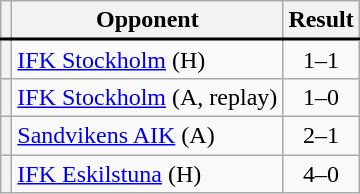<table class="wikitable plainrowheaders" style="text-align:center;margin-left:1em;float:right;clear:right;min-width:226px">
<tr>
<th scope="col"></th>
<th scope="col">Opponent</th>
<th scope="col">Result</th>
</tr>
<tr style="border-top:2px solid black">
<th scope="row" style="text-align:center"></th>
<td align="left"><a href='#'>IFK Stockholm</a> (H)</td>
<td>1–1</td>
</tr>
<tr>
<th scope="row" style="text-align:center"></th>
<td align="left"><a href='#'>IFK Stockholm</a> (A, replay)</td>
<td>1–0</td>
</tr>
<tr>
<th scope="row" style="text-align:center"></th>
<td align="left"><a href='#'>Sandvikens AIK</a> (A)</td>
<td>2–1</td>
</tr>
<tr>
<th scope="row" style="text-align:center"></th>
<td align="left"><a href='#'>IFK Eskilstuna</a> (H)</td>
<td>4–0</td>
</tr>
</table>
